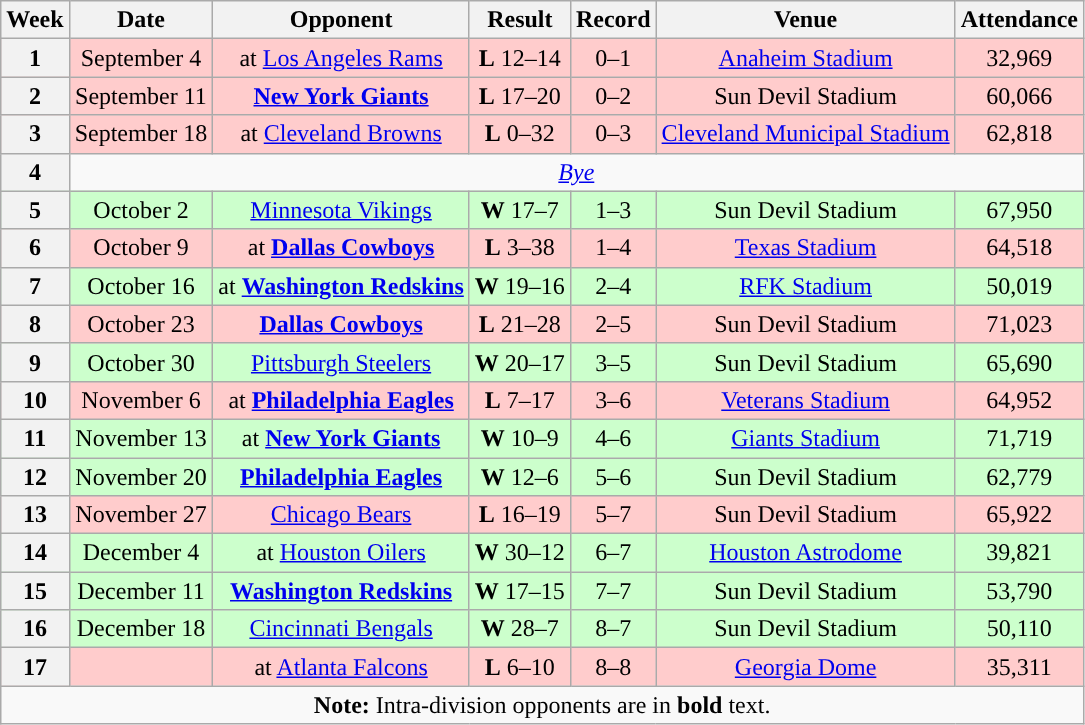<table class="wikitable" style="text-align:center">
<tr>
<th>Week</th>
<th>Date</th>
<th>Opponent</th>
<th>Result</th>
<th>Record</th>
<th>Venue</th>
<th>Attendance</th>
</tr>
<tr style="background:#fcc">
<th>1</th>
<td>September 4</td>
<td>at <a href='#'>Los Angeles Rams</a></td>
<td><strong>L</strong> 12–14</td>
<td>0–1</td>
<td><a href='#'>Anaheim Stadium</a></td>
<td>32,969</td>
</tr>
<tr style="background:#fcc">
<th>2</th>
<td>September 11</td>
<td><strong><a href='#'>New York Giants</a></strong></td>
<td><strong>L</strong> 17–20</td>
<td>0–2</td>
<td>Sun Devil Stadium</td>
<td>60,066</td>
</tr>
<tr style="background:#fcc">
<th>3</th>
<td>September 18</td>
<td>at <a href='#'>Cleveland Browns</a></td>
<td><strong>L</strong> 0–32</td>
<td>0–3</td>
<td><a href='#'>Cleveland Municipal Stadium</a></td>
<td>62,818</td>
</tr>
<tr>
<th>4</th>
<td colspan=6 align="center"><em><a href='#'>Bye</a></em></td>
</tr>
<tr style="background:#cfc">
<th>5</th>
<td>October 2</td>
<td><a href='#'>Minnesota Vikings</a></td>
<td><strong>W</strong> 17–7</td>
<td>1–3</td>
<td>Sun Devil Stadium</td>
<td>67,950</td>
</tr>
<tr style="background:#fcc">
<th>6</th>
<td>October 9</td>
<td>at <strong><a href='#'>Dallas Cowboys</a></strong></td>
<td><strong>L</strong> 3–38</td>
<td>1–4</td>
<td><a href='#'>Texas Stadium</a></td>
<td>64,518</td>
</tr>
<tr style="background:#cfc">
<th>7</th>
<td>October 16</td>
<td>at <strong><a href='#'>Washington Redskins</a></strong></td>
<td><strong>W</strong> 19–16 </td>
<td>2–4</td>
<td><a href='#'>RFK Stadium</a></td>
<td>50,019</td>
</tr>
<tr style="background:#fcc">
<th>8</th>
<td>October 23</td>
<td><strong><a href='#'>Dallas Cowboys</a></strong></td>
<td><strong>L</strong> 21–28</td>
<td>2–5</td>
<td>Sun Devil Stadium</td>
<td>71,023</td>
</tr>
<tr style="background:#cfc">
<th>9</th>
<td>October 30</td>
<td><a href='#'>Pittsburgh Steelers</a></td>
<td><strong>W</strong> 20–17 </td>
<td>3–5</td>
<td>Sun Devil Stadium</td>
<td>65,690</td>
</tr>
<tr style="background:#fcc">
<th>10</th>
<td>November 6</td>
<td>at <strong><a href='#'>Philadelphia Eagles</a></strong></td>
<td><strong>L</strong> 7–17</td>
<td>3–6</td>
<td><a href='#'>Veterans Stadium</a></td>
<td>64,952</td>
</tr>
<tr style="background:#cfc">
<th>11</th>
<td>November 13</td>
<td>at <strong><a href='#'>New York Giants</a></strong></td>
<td><strong>W</strong> 10–9</td>
<td>4–6</td>
<td><a href='#'>Giants Stadium</a></td>
<td>71,719</td>
</tr>
<tr style="background:#cfc">
<th>12</th>
<td>November 20</td>
<td><strong><a href='#'>Philadelphia Eagles</a></strong></td>
<td><strong>W</strong> 12–6</td>
<td>5–6</td>
<td>Sun Devil Stadium</td>
<td>62,779</td>
</tr>
<tr style="background:#fcc">
<th>13</th>
<td>November 27</td>
<td><a href='#'>Chicago Bears</a></td>
<td><strong>L</strong> 16–19 </td>
<td>5–7</td>
<td>Sun Devil Stadium</td>
<td>65,922</td>
</tr>
<tr style="background:#cfc">
<th>14</th>
<td>December 4</td>
<td>at <a href='#'>Houston Oilers</a></td>
<td><strong>W</strong> 30–12</td>
<td>6–7</td>
<td><a href='#'>Houston Astrodome</a></td>
<td>39,821</td>
</tr>
<tr style="background:#cfc">
<th>15</th>
<td>December 11</td>
<td><strong><a href='#'>Washington Redskins</a></strong></td>
<td><strong>W</strong> 17–15</td>
<td>7–7</td>
<td>Sun Devil Stadium</td>
<td>53,790</td>
</tr>
<tr style="background:#cfc">
<th>16</th>
<td>December 18</td>
<td><a href='#'>Cincinnati Bengals</a></td>
<td><strong>W</strong> 28–7</td>
<td>8–7</td>
<td>Sun Devil Stadium</td>
<td>50,110</td>
</tr>
<tr style="background:#fcc">
<th>17</th>
<td></td>
<td>at <a href='#'>Atlanta Falcons</a></td>
<td><strong>L</strong> 6–10</td>
<td>8–8</td>
<td><a href='#'>Georgia Dome</a></td>
<td>35,311</td>
</tr>
<tr>
<td colspan="8"><strong>Note:</strong> Intra-division opponents are in <strong>bold</strong> text.</td>
</tr>
</table>
